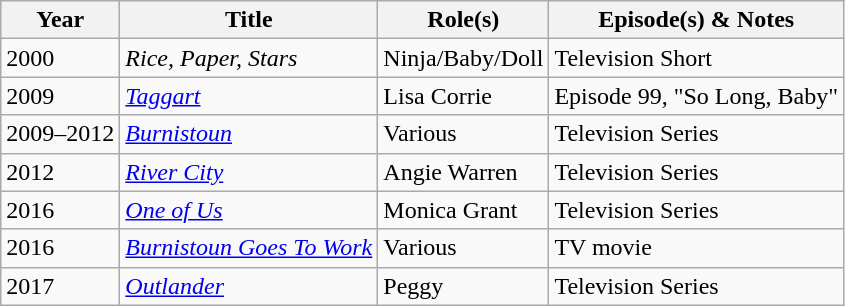<table class="wikitable sortable">
<tr>
<th>Year</th>
<th>Title</th>
<th>Role(s)</th>
<th class = "unsortable">Episode(s) & Notes</th>
</tr>
<tr>
<td>2000</td>
<td><em>Rice, Paper, Stars</em></td>
<td>Ninja/Baby/Doll</td>
<td>Television Short</td>
</tr>
<tr>
<td>2009</td>
<td><em><a href='#'>Taggart</a></em></td>
<td>Lisa Corrie</td>
<td>Episode 99, "So Long, Baby"</td>
</tr>
<tr>
<td>2009–2012</td>
<td><em><a href='#'>Burnistoun</a></em></td>
<td>Various</td>
<td>Television Series</td>
</tr>
<tr>
<td>2012</td>
<td><em><a href='#'>River City</a></em></td>
<td>Angie Warren</td>
<td>Television Series</td>
</tr>
<tr>
<td>2016</td>
<td><em><a href='#'>One of Us</a></em></td>
<td>Monica Grant</td>
<td>Television Series</td>
</tr>
<tr>
<td>2016</td>
<td><em><a href='#'>Burnistoun Goes To Work</a></em></td>
<td>Various</td>
<td>TV movie</td>
</tr>
<tr>
<td>2017</td>
<td><em><a href='#'>Outlander</a></em></td>
<td>Peggy</td>
<td>Television Series</td>
</tr>
</table>
